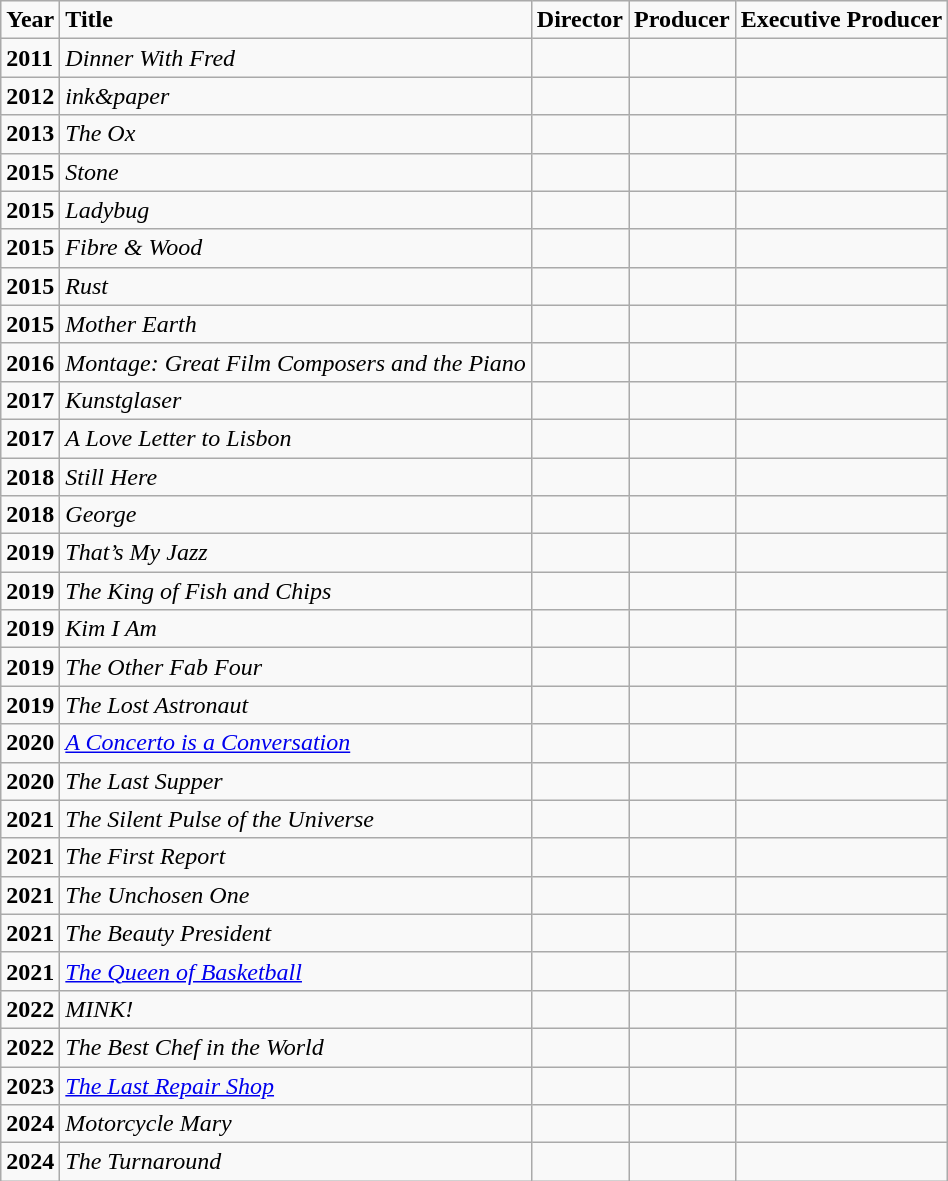<table class="wikitable mw-collapsible defaultcenter col2left">
<tr>
<td><strong>Year</strong></td>
<td><strong>Title</strong></td>
<td><strong>Director</strong></td>
<td><strong>Producer</strong></td>
<td><strong>Executive Producer</strong></td>
</tr>
<tr>
<td><strong>2011</strong></td>
<td><em>Dinner With Fred</em></td>
<td></td>
<td></td>
<td></td>
</tr>
<tr>
<td><strong>2012</strong></td>
<td><em>ink&paper</em></td>
<td></td>
<td></td>
<td></td>
</tr>
<tr>
<td><strong>2013</strong></td>
<td><em>The Ox</em></td>
<td></td>
<td></td>
<td></td>
</tr>
<tr>
<td><strong>2015</strong></td>
<td><em>Stone</em></td>
<td></td>
<td></td>
<td></td>
</tr>
<tr>
<td><strong>2015</strong></td>
<td><em>Ladybug</em></td>
<td></td>
<td></td>
<td></td>
</tr>
<tr>
<td><strong>2015</strong></td>
<td><em>Fibre & Wood</em></td>
<td></td>
<td></td>
<td></td>
</tr>
<tr>
<td><strong>2015</strong></td>
<td><em>Rust</em></td>
<td></td>
<td></td>
<td></td>
</tr>
<tr>
<td><strong>2015</strong></td>
<td><em>Mother Earth</em></td>
<td></td>
<td></td>
<td></td>
</tr>
<tr>
<td><strong>2016</strong></td>
<td><em>Montage: Great Film Composers and the Piano</em></td>
<td></td>
<td></td>
<td></td>
</tr>
<tr>
<td><strong>2017</strong></td>
<td><em>Kunstglaser</em></td>
<td></td>
<td></td>
<td></td>
</tr>
<tr>
<td><strong>2017</strong></td>
<td><em>A Love Letter to Lisbon</em></td>
<td></td>
<td></td>
<td></td>
</tr>
<tr>
<td><strong>2018</strong></td>
<td><em>Still Here</em></td>
<td></td>
<td></td>
<td></td>
</tr>
<tr>
<td><strong>2018</strong></td>
<td><em>George</em></td>
<td></td>
<td></td>
<td></td>
</tr>
<tr>
<td><strong>2019</strong></td>
<td><em>That’s My Jazz</em></td>
<td></td>
<td></td>
<td></td>
</tr>
<tr>
<td><strong>2019</strong></td>
<td><em>The King of Fish and Chips</em></td>
<td></td>
<td></td>
<td></td>
</tr>
<tr>
<td><strong>2019</strong></td>
<td><em>Kim I Am</em></td>
<td></td>
<td></td>
<td></td>
</tr>
<tr>
<td><strong>2019</strong></td>
<td><em>The Other Fab Four</em></td>
<td></td>
<td></td>
<td></td>
</tr>
<tr>
<td><strong>2019</strong></td>
<td><em>The Lost Astronaut</em></td>
<td></td>
<td></td>
<td></td>
</tr>
<tr>
<td><strong>2020</strong></td>
<td><a href='#'><em>A Concerto is a Conversation</em></a></td>
<td></td>
<td></td>
<td></td>
</tr>
<tr>
<td><strong>2020</strong></td>
<td><em>The Last Supper</em></td>
<td></td>
<td></td>
<td></td>
</tr>
<tr>
<td><strong>2021</strong></td>
<td><em>The Silent Pulse of the Universe</em></td>
<td></td>
<td></td>
<td></td>
</tr>
<tr>
<td><strong>2021</strong></td>
<td><em>The First Report</em></td>
<td></td>
<td></td>
<td></td>
</tr>
<tr>
<td><strong>2021</strong></td>
<td><em>The Unchosen One</em></td>
<td></td>
<td></td>
<td></td>
</tr>
<tr>
<td><strong>2021</strong></td>
<td><em>The Beauty President</em></td>
<td></td>
<td></td>
<td></td>
</tr>
<tr>
<td><strong>2021</strong></td>
<td><em><a href='#'>The Queen of Basketball</a></em></td>
<td></td>
<td></td>
<td></td>
</tr>
<tr>
<td><strong>2022</strong></td>
<td><em>MINK!</em></td>
<td></td>
<td></td>
<td></td>
</tr>
<tr>
<td><strong>2022</strong></td>
<td><em>The Best Chef in the World</em></td>
<td></td>
<td></td>
<td></td>
</tr>
<tr>
<td><strong>2023</strong></td>
<td><em><a href='#'>The Last Repair Shop</a></em></td>
<td></td>
<td></td>
<td></td>
</tr>
<tr>
<td><strong>2024</strong></td>
<td><em>Motorcycle Mary</em></td>
<td></td>
<td></td>
<td></td>
</tr>
<tr>
<td><strong>2024</strong></td>
<td><em>The Turnaround</em></td>
<td></td>
<td></td>
<td></td>
</tr>
</table>
